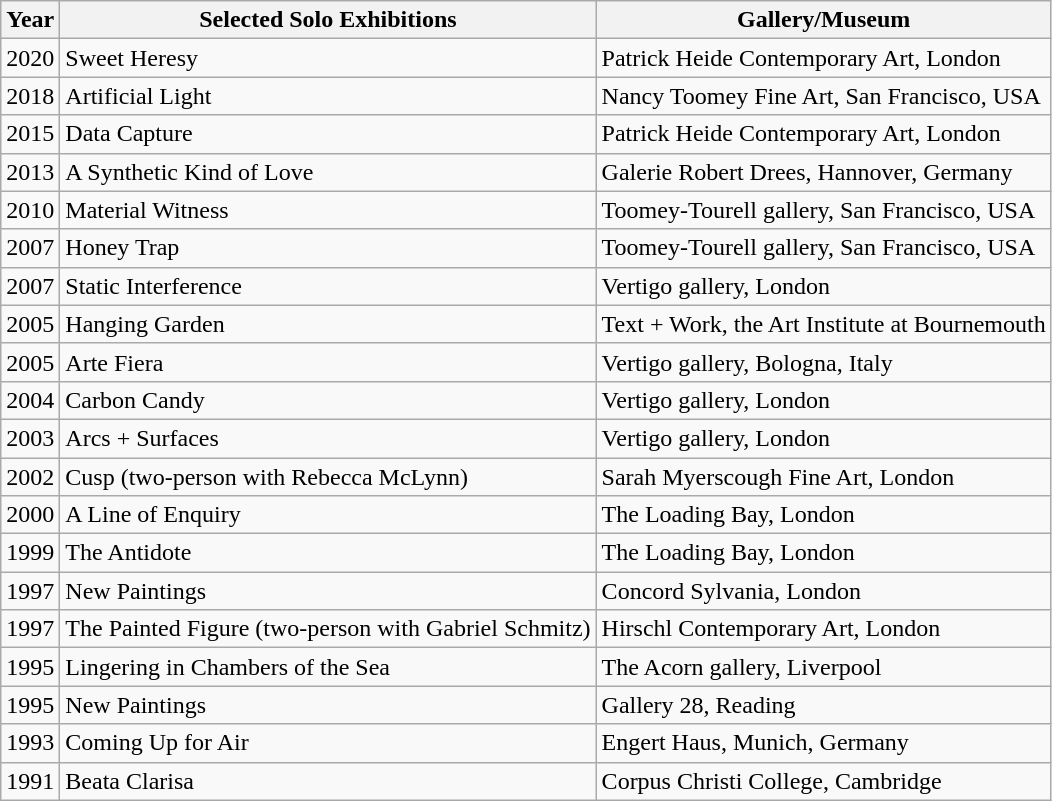<table class="wikitable">
<tr>
<th>Year</th>
<th>Selected Solo Exhibitions</th>
<th>Gallery/Museum</th>
</tr>
<tr>
<td>2020</td>
<td>Sweet Heresy</td>
<td>Patrick Heide Contemporary Art, London</td>
</tr>
<tr>
<td>2018</td>
<td>Artificial Light</td>
<td>Nancy Toomey Fine Art, San Francisco, USA</td>
</tr>
<tr>
<td>2015</td>
<td>Data Capture</td>
<td>Patrick Heide Contemporary Art, London</td>
</tr>
<tr>
<td>2013</td>
<td>A Synthetic Kind of Love</td>
<td>Galerie Robert Drees, Hannover, Germany</td>
</tr>
<tr>
<td>2010</td>
<td>Material Witness</td>
<td>Toomey-Tourell gallery, San Francisco, USA</td>
</tr>
<tr>
<td>2007</td>
<td>Honey Trap</td>
<td>Toomey-Tourell gallery, San Francisco, USA</td>
</tr>
<tr>
<td>2007</td>
<td>Static Interference</td>
<td>Vertigo gallery, London</td>
</tr>
<tr>
<td>2005</td>
<td>Hanging Garden</td>
<td>Text + Work, the Art Institute at Bournemouth</td>
</tr>
<tr>
<td>2005</td>
<td>Arte Fiera</td>
<td>Vertigo gallery, Bologna, Italy</td>
</tr>
<tr>
<td>2004</td>
<td>Carbon Candy</td>
<td>Vertigo gallery, London</td>
</tr>
<tr>
<td>2003</td>
<td>Arcs + Surfaces</td>
<td>Vertigo gallery, London</td>
</tr>
<tr>
<td>2002</td>
<td>Cusp (two-person with Rebecca McLynn)</td>
<td>Sarah Myerscough Fine Art, London</td>
</tr>
<tr>
<td>2000</td>
<td>A Line of Enquiry</td>
<td>The Loading Bay, London</td>
</tr>
<tr>
<td>1999</td>
<td>The Antidote</td>
<td>The Loading Bay, London</td>
</tr>
<tr>
<td>1997</td>
<td>New Paintings</td>
<td>Concord Sylvania, London</td>
</tr>
<tr>
<td>1997</td>
<td>The Painted Figure (two-person with Gabriel Schmitz)</td>
<td>Hirschl Contemporary Art, London</td>
</tr>
<tr>
<td>1995</td>
<td>Lingering in Chambers of the Sea</td>
<td>The Acorn gallery, Liverpool</td>
</tr>
<tr>
<td>1995</td>
<td>New Paintings</td>
<td>Gallery 28, Reading</td>
</tr>
<tr>
<td>1993</td>
<td>Coming Up for Air</td>
<td>Engert Haus, Munich, Germany</td>
</tr>
<tr>
<td>1991</td>
<td>Beata Clarisa</td>
<td>Corpus Christi College, Cambridge</td>
</tr>
</table>
